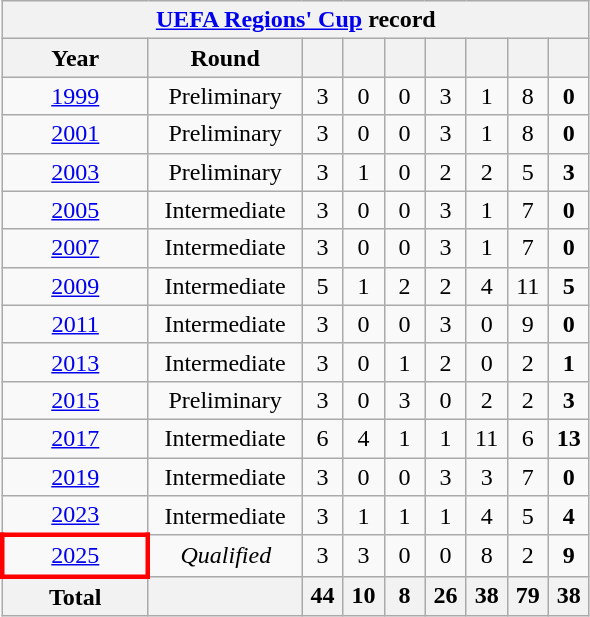<table class="wikitable" style="text-align:center">
<tr>
<th colspan=9><a href='#'>UEFA Regions' Cup</a> record</th>
</tr>
<tr>
<th width=90>Year</th>
<th width=95>Round</th>
<th width=20></th>
<th width=20></th>
<th width=20></th>
<th width=20></th>
<th width=20></th>
<th width=20></th>
<th width=20></th>
</tr>
<tr>
<td> <a href='#'>1999</a></td>
<td>Preliminary</td>
<td>3</td>
<td>0</td>
<td>0</td>
<td>3</td>
<td>1</td>
<td>8</td>
<td><strong>0</strong></td>
</tr>
<tr>
<td> <a href='#'>2001</a></td>
<td>Preliminary</td>
<td>3</td>
<td>0</td>
<td>0</td>
<td>3</td>
<td>1</td>
<td>8</td>
<td><strong>0</strong></td>
</tr>
<tr>
<td> <a href='#'>2003</a></td>
<td>Preliminary</td>
<td>3</td>
<td>1</td>
<td>0</td>
<td>2</td>
<td>2</td>
<td>5</td>
<td><strong>3</strong></td>
</tr>
<tr>
<td> <a href='#'>2005</a></td>
<td>Intermediate</td>
<td>3</td>
<td>0</td>
<td>0</td>
<td>3</td>
<td>1</td>
<td>7</td>
<td><strong>0</strong></td>
</tr>
<tr>
<td> <a href='#'>2007</a></td>
<td>Intermediate</td>
<td>3</td>
<td>0</td>
<td>0</td>
<td>3</td>
<td>1</td>
<td>7</td>
<td><strong>0</strong></td>
</tr>
<tr>
<td> <a href='#'>2009</a></td>
<td>Intermediate</td>
<td>5</td>
<td>1</td>
<td>2</td>
<td>2</td>
<td>4</td>
<td>11</td>
<td><strong>5</strong></td>
</tr>
<tr>
<td> <a href='#'>2011</a></td>
<td>Intermediate</td>
<td>3</td>
<td>0</td>
<td>0</td>
<td>3</td>
<td>0</td>
<td>9</td>
<td><strong>0</strong></td>
</tr>
<tr>
<td> <a href='#'>2013</a></td>
<td>Intermediate</td>
<td>3</td>
<td>0</td>
<td>1</td>
<td>2</td>
<td>0</td>
<td>2</td>
<td><strong>1</strong></td>
</tr>
<tr>
<td> <a href='#'>2015</a></td>
<td>Preliminary</td>
<td>3</td>
<td>0</td>
<td>3</td>
<td>0</td>
<td>2</td>
<td>2</td>
<td><strong>3</strong></td>
</tr>
<tr>
<td> <a href='#'>2017</a></td>
<td>Intermediate</td>
<td>6</td>
<td>4</td>
<td>1</td>
<td>1</td>
<td>11</td>
<td>6</td>
<td><strong>13</strong></td>
</tr>
<tr>
<td> <a href='#'>2019</a></td>
<td>Intermediate</td>
<td>3</td>
<td>0</td>
<td>0</td>
<td>3</td>
<td>3</td>
<td>7</td>
<td><strong>0</strong></td>
</tr>
<tr>
<td> <a href='#'>2023</a></td>
<td>Intermediate</td>
<td>3</td>
<td>1</td>
<td>1</td>
<td>1</td>
<td>4</td>
<td>5</td>
<td><strong>4</strong></td>
</tr>
<tr>
<td style="border: 3px solid red"> <a href='#'>2025</a></td>
<td><em>Qualified</em></td>
<td>3</td>
<td>3</td>
<td>0</td>
<td>0</td>
<td>8</td>
<td>2</td>
<td><strong>9</strong></td>
</tr>
<tr>
<th>Total</th>
<th></th>
<th>44</th>
<th>10</th>
<th>8</th>
<th>26</th>
<th>38</th>
<th>79</th>
<th><strong>38</strong></th>
</tr>
</table>
